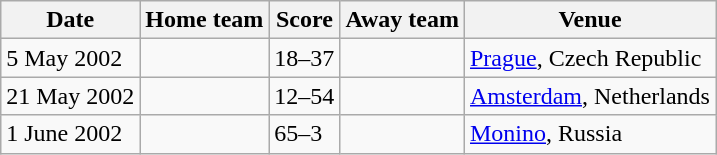<table class="wikitable">
<tr>
<th>Date</th>
<th>Home team</th>
<th>Score</th>
<th>Away team</th>
<th>Venue</th>
</tr>
<tr>
<td>5 May 2002</td>
<td></td>
<td>18–37</td>
<td><strong></strong></td>
<td><a href='#'>Prague</a>, Czech Republic</td>
</tr>
<tr>
<td>21 May 2002</td>
<td></td>
<td>12–54</td>
<td><strong></strong></td>
<td><a href='#'>Amsterdam</a>, Netherlands</td>
</tr>
<tr>
<td>1 June 2002</td>
<td><strong></strong></td>
<td>65–3</td>
<td></td>
<td><a href='#'>Monino</a>, Russia</td>
</tr>
</table>
